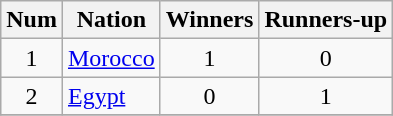<table class="wikitable sortable">
<tr>
<th>Num</th>
<th>Nation</th>
<th>Winners</th>
<th>Runners-up</th>
</tr>
<tr>
<td align=center>1</td>
<td> <a href='#'>Morocco</a></td>
<td align=center>1</td>
<td align=center>0</td>
</tr>
<tr>
<td align=center>2</td>
<td> <a href='#'>Egypt</a></td>
<td align=center>0</td>
<td align=center>1</td>
</tr>
<tr>
</tr>
</table>
